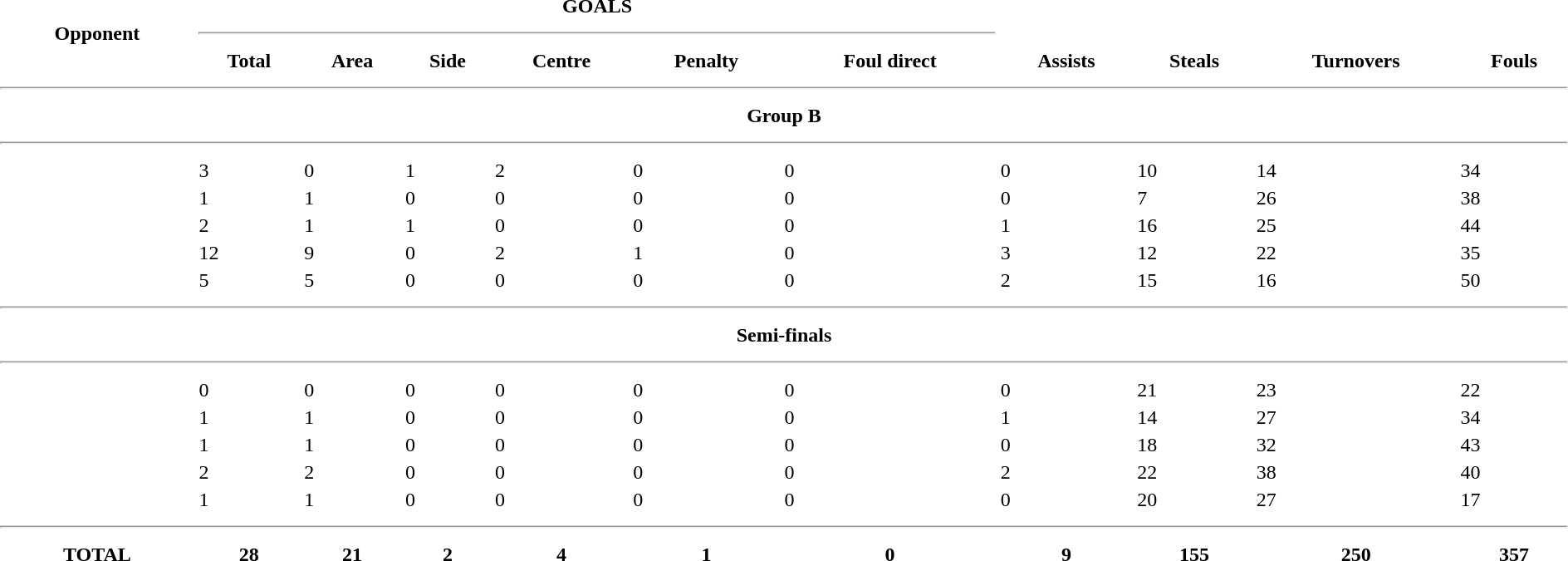<table border=0 width=100%>
<tr>
<th rowspan=3>Opponent</th>
<th align=center colspan=6 valign=bottom>GOALS</th>
<th rowspan=3 valign=bottom>Assists</th>
<th rowspan=3 valign=bottom>Steals</th>
<th rowspan=3 valign=bottom>Turnovers</th>
<th rowspan=3 valign=bottom>Fouls</th>
</tr>
<tr>
<th colspan=6><hr></th>
</tr>
<tr>
<th>Total</th>
<th>Area</th>
<th>Side</th>
<th>Centre</th>
<th>Penalty</th>
<th>Foul direct</th>
</tr>
<tr>
<th colspan=11><hr></th>
</tr>
<tr>
<th colspan=11>Group B</th>
</tr>
<tr>
<th colspan=11><hr></th>
</tr>
<tr>
<td></td>
<td>3</td>
<td>0</td>
<td>1</td>
<td>2</td>
<td>0</td>
<td>0</td>
<td>0</td>
<td>10</td>
<td>14</td>
<td>34</td>
</tr>
<tr>
<td></td>
<td>1</td>
<td>1</td>
<td>0</td>
<td>0</td>
<td>0</td>
<td>0</td>
<td>0</td>
<td>7</td>
<td>26</td>
<td>38</td>
</tr>
<tr>
<td></td>
<td>2</td>
<td>1</td>
<td>1</td>
<td>0</td>
<td>0</td>
<td>0</td>
<td>1</td>
<td>16</td>
<td>25</td>
<td>44</td>
</tr>
<tr>
<td></td>
<td>12</td>
<td>9</td>
<td>0</td>
<td>2</td>
<td>1</td>
<td>0</td>
<td>3</td>
<td>12</td>
<td>22</td>
<td>35</td>
</tr>
<tr>
<td></td>
<td>5</td>
<td>5</td>
<td>0</td>
<td>0</td>
<td>0</td>
<td>0</td>
<td>2</td>
<td>15</td>
<td>16</td>
<td>50</td>
</tr>
<tr>
<th colspan=11><hr></th>
</tr>
<tr>
<th colspan=11>Semi-finals</th>
</tr>
<tr>
<th colspan=11><hr></th>
</tr>
<tr>
<td></td>
<td>0</td>
<td>0</td>
<td>0</td>
<td>0</td>
<td>0</td>
<td>0</td>
<td>0</td>
<td>21</td>
<td>23</td>
<td>22</td>
</tr>
<tr>
<td></td>
<td>1</td>
<td>1</td>
<td>0</td>
<td>0</td>
<td>0</td>
<td>0</td>
<td>1</td>
<td>14</td>
<td>27</td>
<td>34</td>
</tr>
<tr>
<td></td>
<td>1</td>
<td>1</td>
<td>0</td>
<td>0</td>
<td>0</td>
<td>0</td>
<td>0</td>
<td>18</td>
<td>32</td>
<td>43</td>
</tr>
<tr>
<td></td>
<td>2</td>
<td>2</td>
<td>0</td>
<td>0</td>
<td>0</td>
<td>0</td>
<td>2</td>
<td>22</td>
<td>38</td>
<td>40</td>
</tr>
<tr>
<td></td>
<td>1</td>
<td>1</td>
<td>0</td>
<td>0</td>
<td>0</td>
<td>0</td>
<td>0</td>
<td>20</td>
<td>27</td>
<td>17</td>
</tr>
<tr>
<th colspan=11><hr></th>
</tr>
<tr>
<th>TOTAL</th>
<th>28</th>
<th>21</th>
<th>2</th>
<th>4</th>
<th>1</th>
<th>0</th>
<th>9</th>
<th>155</th>
<th>250</th>
<th>357</th>
</tr>
</table>
